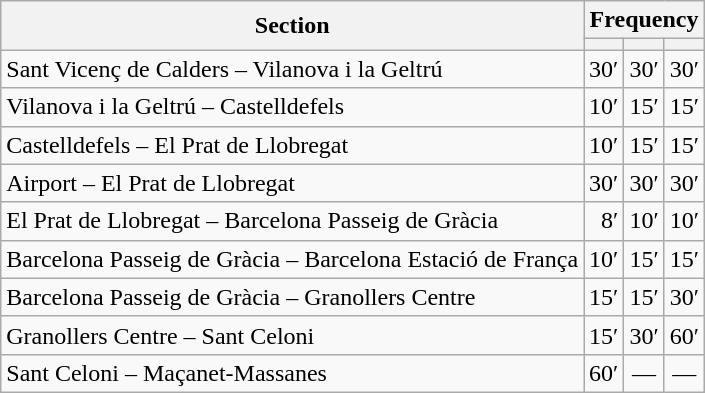<table class="wikitable sortable">
<tr>
<th rowspan=2>Section</th>
<th colspan=3>Frequency</th>
</tr>
<tr>
<th data-sort-type="number"></th>
<th data-sort-type="number"></th>
<th data-sort-type="number"></th>
</tr>
<tr>
<td>Sant Vicenç de Calders – Vilanova i la Geltrú</td>
<td align=right>30′</td>
<td align=right>30′</td>
<td align=right>30′</td>
</tr>
<tr>
<td>Vilanova i la Geltrú – Castelldefels</td>
<td align=right>10′</td>
<td align=right>15′</td>
<td align=right>15′</td>
</tr>
<tr>
<td>Castelldefels – El Prat de Llobregat</td>
<td align=right>10′</td>
<td align=right>15′</td>
<td align=right>15′</td>
</tr>
<tr>
<td>Airport – El Prat de Llobregat</td>
<td align=right>30′</td>
<td align=right>30′</td>
<td align=right>30′</td>
</tr>
<tr>
<td>El Prat de Llobregat – Barcelona Passeig de Gràcia</td>
<td align=right>8′</td>
<td align=right>10′</td>
<td align=right>10′</td>
</tr>
<tr>
<td>Barcelona Passeig de Gràcia – Barcelona Estació de França</td>
<td align=right>10′</td>
<td align=right>15′</td>
<td align=right>15′</td>
</tr>
<tr>
<td>Barcelona Passeig de Gràcia – Granollers Centre</td>
<td align=right>15′</td>
<td align=right>15′</td>
<td align=right>30′</td>
</tr>
<tr>
<td>Granollers Centre – Sant Celoni</td>
<td align=right>15′</td>
<td align=right>30′</td>
<td align=right>60′</td>
</tr>
<tr>
<td>Sant Celoni – Maçanet-Massanes</td>
<td align=right>60′</td>
<td align=center>—</td>
<td align=center>—</td>
</tr>
</table>
